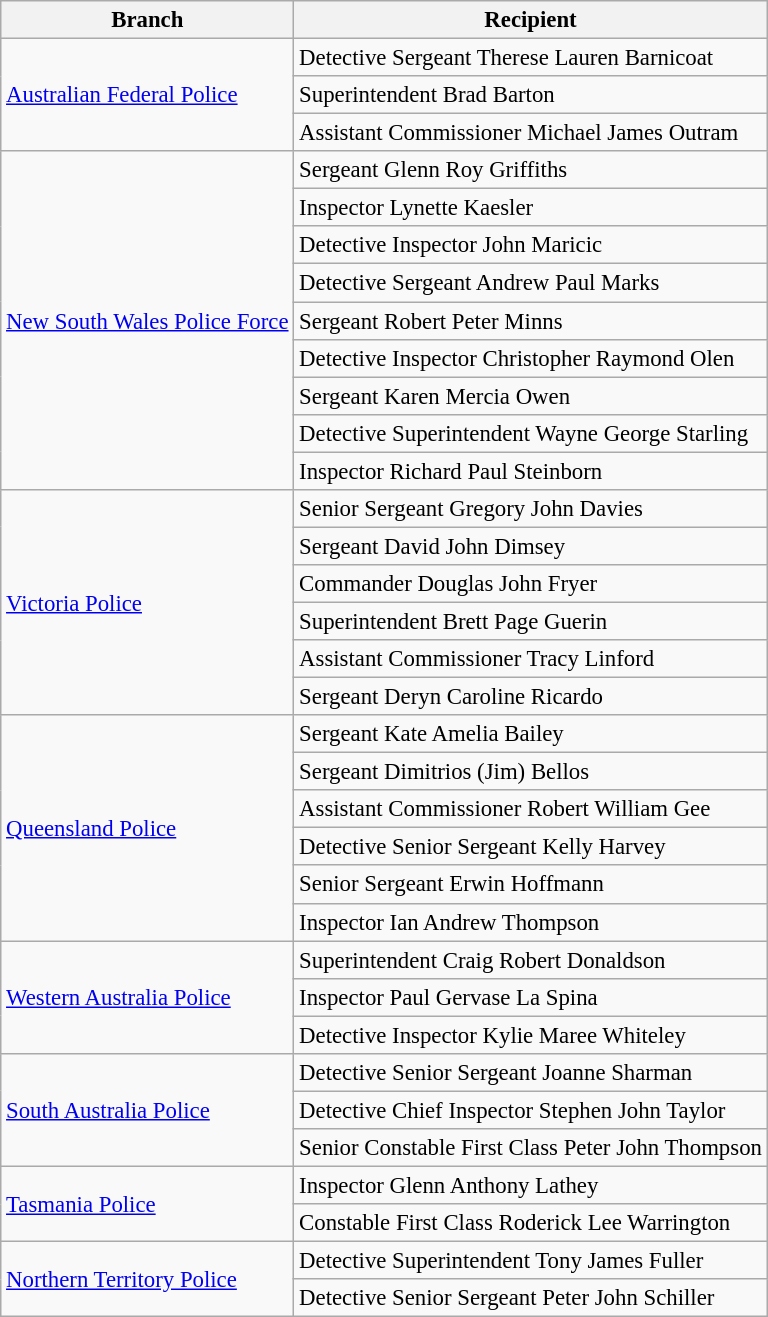<table class="wikitable" style="font-size:95%;">
<tr>
<th>Branch</th>
<th>Recipient</th>
</tr>
<tr>
<td rowspan="3"><a href='#'>Australian Federal Police</a></td>
<td>Detective Sergeant Therese Lauren Barnicoat</td>
</tr>
<tr>
<td>Superintendent Brad Barton</td>
</tr>
<tr>
<td>Assistant Commissioner Michael James Outram</td>
</tr>
<tr>
<td rowspan="9"><a href='#'>New South Wales Police Force</a></td>
<td>Sergeant Glenn Roy Griffiths</td>
</tr>
<tr>
<td>Inspector Lynette Kaesler</td>
</tr>
<tr>
<td>Detective Inspector John Maricic</td>
</tr>
<tr>
<td>Detective Sergeant Andrew Paul Marks</td>
</tr>
<tr>
<td>Sergeant Robert Peter Minns</td>
</tr>
<tr>
<td>Detective Inspector Christopher Raymond Olen</td>
</tr>
<tr>
<td>Sergeant Karen Mercia Owen</td>
</tr>
<tr>
<td>Detective Superintendent Wayne George Starling</td>
</tr>
<tr>
<td>Inspector Richard Paul Steinborn</td>
</tr>
<tr>
<td rowspan="6"><a href='#'>Victoria Police</a></td>
<td>Senior Sergeant Gregory John Davies</td>
</tr>
<tr>
<td>Sergeant David John Dimsey</td>
</tr>
<tr>
<td>Commander Douglas John Fryer</td>
</tr>
<tr>
<td>Superintendent Brett Page Guerin</td>
</tr>
<tr>
<td>Assistant Commissioner Tracy Linford</td>
</tr>
<tr>
<td>Sergeant Deryn Caroline Ricardo</td>
</tr>
<tr>
<td rowspan="6"><a href='#'>Queensland Police</a></td>
<td>Sergeant Kate Amelia Bailey</td>
</tr>
<tr>
<td>Sergeant Dimitrios (Jim) Bellos</td>
</tr>
<tr>
<td>Assistant Commissioner Robert William Gee</td>
</tr>
<tr>
<td>Detective Senior Sergeant Kelly Harvey</td>
</tr>
<tr>
<td>Senior Sergeant Erwin Hoffmann</td>
</tr>
<tr>
<td>Inspector Ian Andrew Thompson</td>
</tr>
<tr>
<td rowspan="3"><a href='#'>Western Australia Police</a></td>
<td>Superintendent Craig Robert Donaldson</td>
</tr>
<tr>
<td>Inspector Paul Gervase La Spina</td>
</tr>
<tr>
<td>Detective Inspector Kylie Maree Whiteley</td>
</tr>
<tr>
<td rowspan="3"><a href='#'>South Australia Police</a></td>
<td>Detective Senior Sergeant Joanne Sharman</td>
</tr>
<tr>
<td>Detective Chief Inspector Stephen John Taylor</td>
</tr>
<tr>
<td>Senior Constable First Class Peter John Thompson</td>
</tr>
<tr>
<td rowspan="2"><a href='#'>Tasmania Police</a></td>
<td>Inspector Glenn Anthony Lathey</td>
</tr>
<tr>
<td>Constable First Class Roderick Lee Warrington</td>
</tr>
<tr>
<td rowspan="2"><a href='#'>Northern Territory Police</a></td>
<td>Detective Superintendent Tony James Fuller</td>
</tr>
<tr>
<td>Detective Senior Sergeant Peter John Schiller</td>
</tr>
</table>
